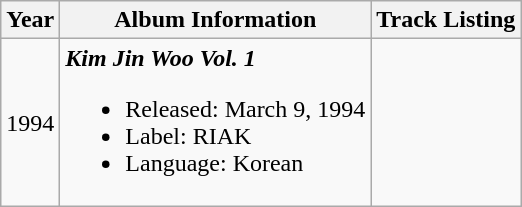<table class="wikitable">
<tr>
<th>Year</th>
<th>Album Information</th>
<th>Track Listing</th>
</tr>
<tr>
<td>1994</td>
<td><strong><em>Kim Jin Woo Vol. 1</em></strong><br><ul><li>Released: March 9, 1994</li><li>Label: RIAK</li><li>Language: Korean</li></ul></td>
<td></td>
</tr>
</table>
